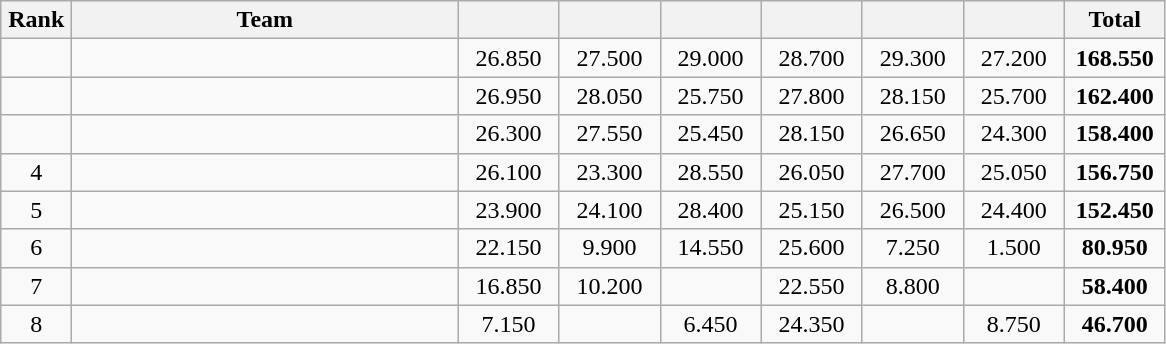<table class=wikitable style="text-align:center">
<tr>
<th width=40>Rank</th>
<th width=250>Team</th>
<th width=60></th>
<th width=60></th>
<th width=60></th>
<th width=60></th>
<th width=60></th>
<th width=60></th>
<th width=60>Total</th>
</tr>
<tr>
<td></td>
<td align="left"></td>
<td>26.850</td>
<td>27.500</td>
<td>29.000</td>
<td>28.700</td>
<td>29.300</td>
<td>27.200</td>
<td><strong>168.550</strong></td>
</tr>
<tr>
<td></td>
<td align="left"></td>
<td>26.950</td>
<td>28.050</td>
<td>25.750</td>
<td>27.800</td>
<td>28.150</td>
<td>25.700</td>
<td><strong>162.400</strong></td>
</tr>
<tr>
<td></td>
<td align="left"></td>
<td>26.300</td>
<td>27.550</td>
<td>25.450</td>
<td>28.150</td>
<td>26.650</td>
<td>24.300</td>
<td><strong>158.400</strong></td>
</tr>
<tr>
<td>4</td>
<td align="left"></td>
<td>26.100</td>
<td>23.300</td>
<td>28.550</td>
<td>26.050</td>
<td>27.700</td>
<td>25.050</td>
<td><strong>156.750</strong></td>
</tr>
<tr>
<td>5</td>
<td align="left"></td>
<td>23.900</td>
<td>24.100</td>
<td>28.400</td>
<td>25.150</td>
<td>26.500</td>
<td>24.400</td>
<td><strong>152.450</strong></td>
</tr>
<tr>
<td>6</td>
<td align="left"></td>
<td>22.150</td>
<td>9.900</td>
<td>14.550</td>
<td>25.600</td>
<td>7.250</td>
<td>1.500</td>
<td><strong>80.950</strong></td>
</tr>
<tr>
<td>7</td>
<td align="left"></td>
<td>16.850</td>
<td>10.200</td>
<td></td>
<td>22.550</td>
<td>8.800</td>
<td></td>
<td><strong>58.400</strong></td>
</tr>
<tr>
<td>8</td>
<td align="left"></td>
<td>7.150</td>
<td></td>
<td>6.450</td>
<td>24.350</td>
<td></td>
<td>8.750</td>
<td><strong>46.700</strong></td>
</tr>
</table>
